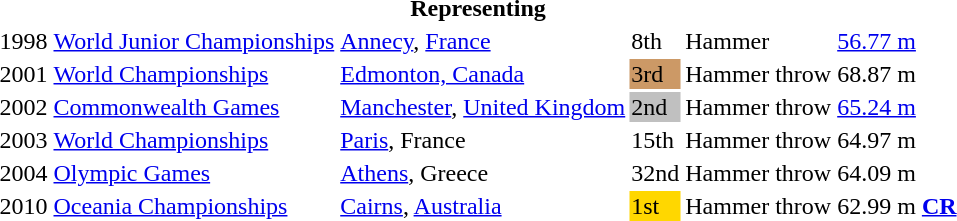<table>
<tr>
<th colspan="6">Representing </th>
</tr>
<tr>
<td>1998</td>
<td><a href='#'>World Junior Championships</a></td>
<td><a href='#'>Annecy</a>, <a href='#'>France</a></td>
<td>8th</td>
<td>Hammer</td>
<td><a href='#'>56.77 m</a></td>
</tr>
<tr>
<td>2001</td>
<td><a href='#'>World Championships</a></td>
<td><a href='#'>Edmonton, Canada</a></td>
<td bgcolor="cc9966">3rd</td>
<td>Hammer throw</td>
<td>68.87 m</td>
</tr>
<tr>
<td>2002</td>
<td><a href='#'>Commonwealth Games</a></td>
<td><a href='#'>Manchester</a>, <a href='#'>United Kingdom</a></td>
<td bgcolor="silver">2nd</td>
<td>Hammer throw</td>
<td><a href='#'>65.24 m</a></td>
</tr>
<tr>
<td>2003</td>
<td><a href='#'>World Championships</a></td>
<td><a href='#'>Paris</a>, France</td>
<td>15th</td>
<td>Hammer throw</td>
<td>64.97 m</td>
</tr>
<tr>
<td>2004</td>
<td><a href='#'>Olympic Games</a></td>
<td><a href='#'>Athens</a>, Greece</td>
<td>32nd</td>
<td>Hammer throw</td>
<td>64.09 m</td>
</tr>
<tr>
<td>2010</td>
<td><a href='#'>Oceania Championships</a></td>
<td><a href='#'>Cairns</a>, <a href='#'>Australia</a></td>
<td bgcolor="gold">1st</td>
<td>Hammer throw</td>
<td>62.99 m <strong><a href='#'>CR</a></strong></td>
</tr>
</table>
